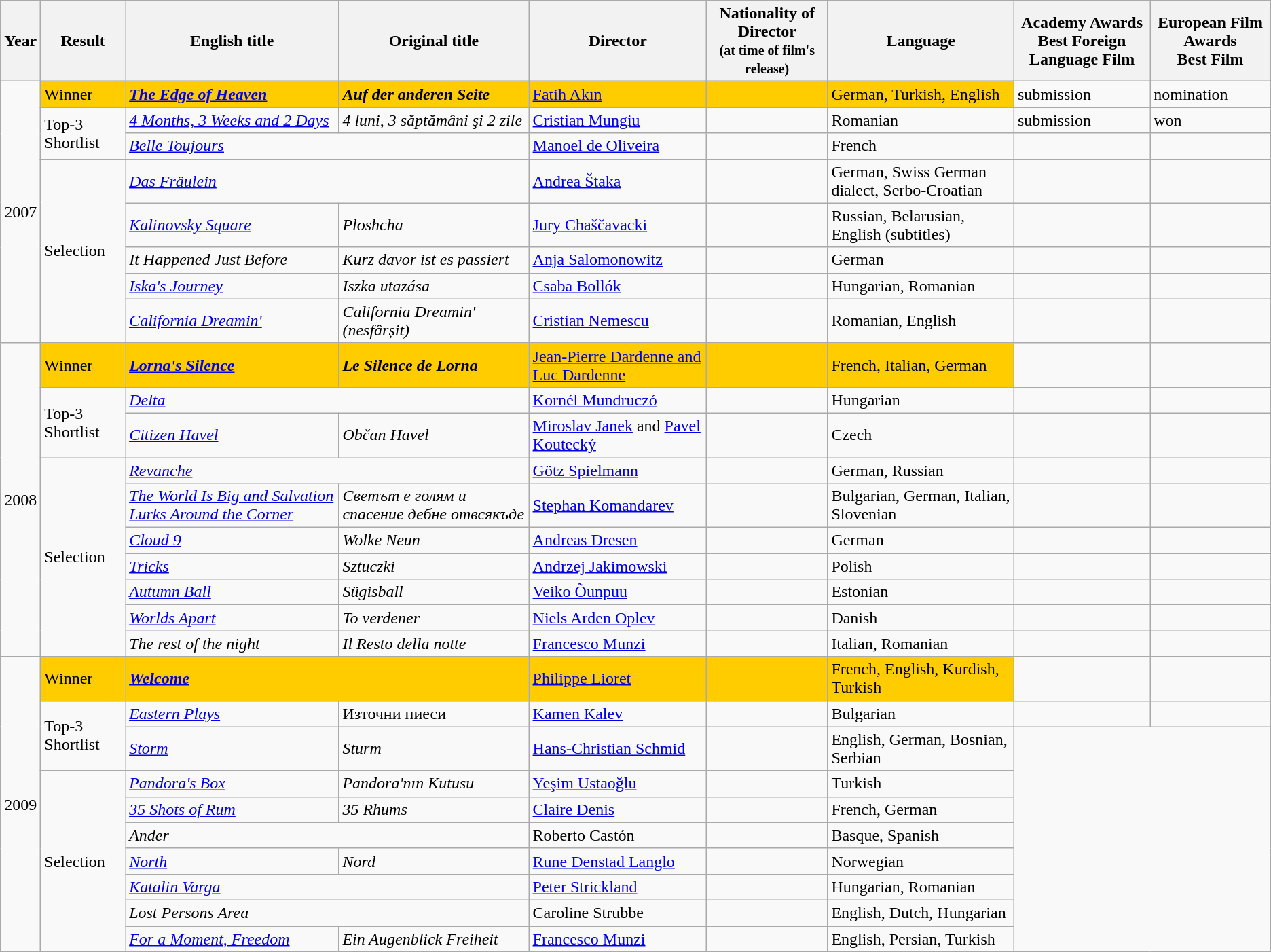<table class="wikitable">
<tr>
<th>Year</th>
<th>Result</th>
<th>English title</th>
<th>Original title</th>
<th>Director</th>
<th>Nationality of Director<br><small>(at time of film's release)</small></th>
<th>Language</th>
<th>Academy Awards <br>Best Foreign Language Film</th>
<th>European Film Awards <br>Best Film</th>
</tr>
<tr>
<td rowspan="8">2007</td>
<td style="background:#FFCC00;">Winner</td>
<td style="background:#FFCC00;"><strong><em><a href='#'>The Edge of Heaven</a></em></strong></td>
<td style="background:#FFCC00;"><strong><em>Auf der anderen Seite</em></strong></td>
<td style="background:#FFCC00;"><a href='#'>Fatih Akın</a></td>
<td style="background:#FFCC00;"></td>
<td style="background:#FFCC00;">German, Turkish, English</td>
<td>submission</td>
<td>nomination</td>
</tr>
<tr>
<td rowspan="2">Top-3 Shortlist</td>
<td><em><a href='#'>4 Months, 3 Weeks and 2 Days</a></em></td>
<td><em>4 luni, 3 săptămâni şi 2 zile</em></td>
<td><a href='#'>Cristian Mungiu</a></td>
<td></td>
<td>Romanian</td>
<td>submission</td>
<td>won</td>
</tr>
<tr>
<td colspan="2"><em><a href='#'>Belle Toujours</a></em></td>
<td><a href='#'>Manoel de Oliveira</a></td>
<td></td>
<td>French</td>
<td></td>
<td></td>
</tr>
<tr>
<td rowspan="5">Selection</td>
<td colspan="2"><em><a href='#'>Das Fräulein</a></em></td>
<td><a href='#'>Andrea Štaka</a></td>
<td></td>
<td>German, Swiss German dialect, Serbo-Croatian</td>
<td></td>
<td></td>
</tr>
<tr>
<td><em><a href='#'>Kalinovsky Square</a></em></td>
<td><em>Ploshcha</em></td>
<td><a href='#'>Jury Chaščavacki</a></td>
<td></td>
<td>Russian, Belarusian, English (subtitles)</td>
<td></td>
<td></td>
</tr>
<tr>
<td><em>It Happened Just Before</em></td>
<td><em>Kurz davor ist es passiert</em></td>
<td><a href='#'>Anja Salomonowitz</a></td>
<td></td>
<td>German</td>
<td></td>
<td></td>
</tr>
<tr>
<td><em><a href='#'>Iska's Journey</a></em></td>
<td><em>Iszka utazása</em></td>
<td><a href='#'>Csaba Bollók</a></td>
<td></td>
<td>Hungarian, Romanian</td>
<td></td>
<td></td>
</tr>
<tr>
<td><em><a href='#'>California Dreamin'</a></em></td>
<td><em>California Dreamin' (nesfârșit)</em></td>
<td><a href='#'>Cristian Nemescu</a></td>
<td></td>
<td>Romanian, English</td>
<td></td>
<td></td>
</tr>
<tr>
<td rowspan="10">2008</td>
<td style="background:#FFCC00;">Winner</td>
<td style="background:#FFCC00;"><strong><em><a href='#'>Lorna's Silence</a></em></strong></td>
<td style="background:#FFCC00;"><strong><em>Le Silence de Lorna</em></strong></td>
<td style="background:#FFCC00;"><a href='#'>Jean-Pierre Dardenne and Luc Dardenne</a></td>
<td style="background:#FFCC00;"></td>
<td style="background:#FFCC00;">French, Italian, German</td>
<td></td>
<td></td>
</tr>
<tr>
<td rowspan="2">Top-3 Shortlist</td>
<td colspan="2"><em><a href='#'>Delta</a></em></td>
<td><a href='#'>Kornél Mundruczó</a></td>
<td></td>
<td>Hungarian</td>
<td></td>
<td></td>
</tr>
<tr>
<td><em><a href='#'>Citizen Havel</a></em></td>
<td><em>Občan Havel</em></td>
<td><a href='#'>Miroslav Janek</a> and <a href='#'>Pavel Koutecký</a></td>
<td></td>
<td>Czech</td>
<td></td>
<td></td>
</tr>
<tr>
<td rowspan="7">Selection</td>
<td colspan="2"><em><a href='#'>Revanche</a></em></td>
<td><a href='#'>Götz Spielmann</a></td>
<td></td>
<td>German, Russian</td>
<td></td>
<td></td>
</tr>
<tr>
<td><em><a href='#'>The World Is Big and Salvation Lurks Around the Corner</a></em></td>
<td><em>Светът е голям и спасение дебне отвсякъде</em></td>
<td><a href='#'>Stephan Komandarev</a></td>
<td></td>
<td>Bulgarian, German, Italian, Slovenian</td>
<td></td>
<td></td>
</tr>
<tr>
<td><em><a href='#'>Cloud 9</a></em></td>
<td><em>Wolke Neun</em></td>
<td><a href='#'>Andreas Dresen</a></td>
<td></td>
<td>German</td>
<td></td>
<td></td>
</tr>
<tr>
<td><em><a href='#'>Tricks</a></em></td>
<td><em>Sztuczki</em></td>
<td><a href='#'>Andrzej Jakimowski</a></td>
<td></td>
<td>Polish</td>
<td></td>
<td></td>
</tr>
<tr>
<td><em><a href='#'>Autumn Ball</a></em></td>
<td><em>Sügisball</em></td>
<td><a href='#'>Veiko Õunpuu</a></td>
<td></td>
<td>Estonian</td>
<td></td>
<td></td>
</tr>
<tr>
<td><em><a href='#'>Worlds Apart</a></em></td>
<td><em>To verdener</em></td>
<td><a href='#'>Niels Arden Oplev</a></td>
<td></td>
<td>Danish</td>
<td></td>
<td></td>
</tr>
<tr>
<td><em>The rest of the night </em></td>
<td><em>Il Resto della notte</em></td>
<td><a href='#'>Francesco Munzi</a></td>
<td></td>
<td>Italian, Romanian</td>
<td></td>
<td></td>
</tr>
<tr>
<td rowspan="10">2009</td>
<td style="background:#FFCC00;">Winner</td>
<td colspan="2" style="background:#FFCC00;"><strong><em><a href='#'>Welcome</a></em></strong></td>
<td style="background:#FFCC00;"><a href='#'>Philippe Lioret</a></td>
<td style="background:#FFCC00;"></td>
<td style="background:#FFCC00;">French, English, Kurdish, Turkish</td>
<td></td>
<td></td>
</tr>
<tr>
<td rowspan="2">Top-3 Shortlist</td>
<td><em><a href='#'>Eastern Plays</a></em></td>
<td>Източни пиеси</td>
<td><a href='#'>Kamen Kalev</a></td>
<td></td>
<td>Bulgarian</td>
<td></td>
<td></td>
</tr>
<tr>
<td><em><a href='#'>Storm</a></em></td>
<td><em>Sturm</em></td>
<td><a href='#'>Hans-Christian Schmid</a></td>
<td></td>
<td>English, German, Bosnian, Serbian</td>
</tr>
<tr>
<td rowspan="7">Selection</td>
<td><em><a href='#'>Pandora's Box</a></em></td>
<td><em>Pandora'nın Kutusu</em></td>
<td><a href='#'>Yeşim Ustaoğlu</a></td>
<td></td>
<td>Turkish</td>
</tr>
<tr>
<td><em><a href='#'>35 Shots of Rum</a></em></td>
<td><em>35 Rhums</em></td>
<td><a href='#'>Claire Denis</a></td>
<td></td>
<td>French, German</td>
</tr>
<tr>
<td colspan="2"><em>Ander</em></td>
<td>Roberto Castón</td>
<td></td>
<td>Basque, Spanish</td>
</tr>
<tr>
<td><em><a href='#'>North</a></em></td>
<td><em>Nord</em></td>
<td><a href='#'>Rune Denstad Langlo</a></td>
<td></td>
<td>Norwegian</td>
</tr>
<tr>
<td colspan="2"><em><a href='#'>Katalin Varga</a></em></td>
<td><a href='#'>Peter Strickland</a></td>
<td></td>
<td>Hungarian, Romanian</td>
</tr>
<tr>
<td colspan="2"><em>Lost Persons Area</em></td>
<td>Caroline Strubbe</td>
<td></td>
<td>English, Dutch, Hungarian</td>
</tr>
<tr>
<td><em><a href='#'>For a Moment, Freedom</a></em></td>
<td><em>Ein Augenblick Freiheit</em></td>
<td><a href='#'>Francesco Munzi</a></td>
<td></td>
<td>English, Persian, Turkish</td>
</tr>
<tr>
</tr>
</table>
